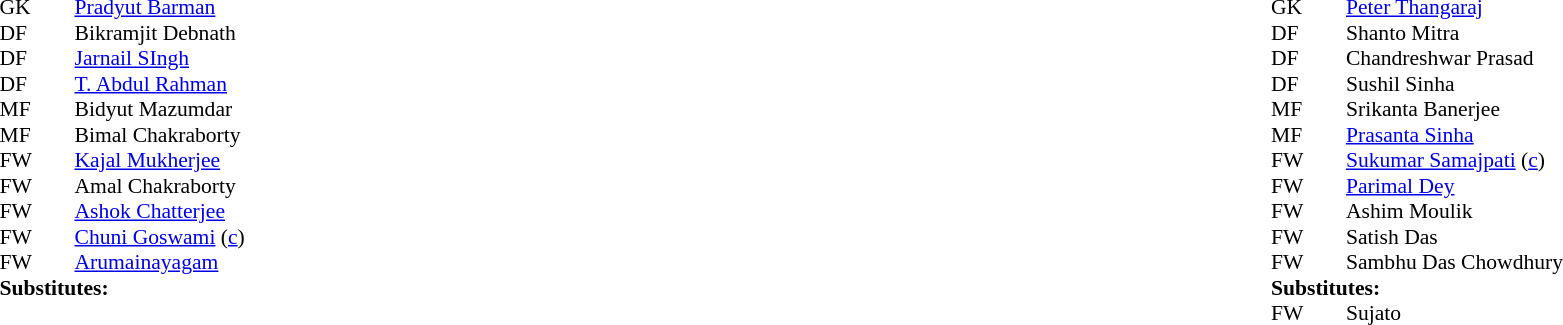<table width="100%">
<tr>
<td valign="top" width="40%"><br><table style="font-size: 90%" cellspacing="0" cellpadding="0">
<tr>
<td colspan="4"></td>
</tr>
<tr>
<th width="25"></th>
<th width="25"></th>
</tr>
<tr>
<td>GK</td>
<td></td>
<td> <a href='#'>Pradyut Barman</a></td>
</tr>
<tr>
<td>DF</td>
<td></td>
<td> Bikramjit Debnath</td>
</tr>
<tr>
<td>DF</td>
<td></td>
<td> <a href='#'>Jarnail SIngh</a></td>
</tr>
<tr>
<td>DF</td>
<td></td>
<td> <a href='#'>T. Abdul Rahman</a></td>
</tr>
<tr>
<td>MF</td>
<td></td>
<td> Bidyut Mazumdar</td>
</tr>
<tr>
<td>MF</td>
<td></td>
<td> Bimal Chakraborty</td>
</tr>
<tr>
<td>FW</td>
<td></td>
<td> <a href='#'>Kajal Mukherjee</a></td>
</tr>
<tr>
<td>FW</td>
<td></td>
<td> Amal Chakraborty</td>
</tr>
<tr>
<td>FW</td>
<td></td>
<td> <a href='#'>Ashok Chatterjee</a></td>
</tr>
<tr>
<td>FW</td>
<td></td>
<td> <a href='#'>Chuni Goswami</a> (<a href='#'>c</a>)</td>
</tr>
<tr>
<td>FW</td>
<td></td>
<td> <a href='#'>Arumainayagam</a></td>
</tr>
<tr>
<td colspan=4><strong>Substitutes:</strong></td>
</tr>
<tr>
<td></td>
</tr>
<tr>
</tr>
</table>
</td>
<td valign="top"></td>
<td valign="top" width="50%"><br><table style="font-size: 90%" cellspacing="0" cellpadding="0" align=center>
<tr>
<td colspan="4"></td>
</tr>
<tr>
<th width="25"></th>
<th width="25"></th>
</tr>
<tr>
<td>GK</td>
<td></td>
<td> <a href='#'>Peter Thangaraj</a></td>
</tr>
<tr>
<td>DF</td>
<td></td>
<td> Shanto Mitra</td>
</tr>
<tr>
<td>DF</td>
<td></td>
<td> Chandreshwar Prasad</td>
</tr>
<tr>
<td>DF</td>
<td></td>
<td> Sushil Sinha</td>
</tr>
<tr>
<td>MF</td>
<td></td>
<td> Srikanta Banerjee</td>
</tr>
<tr>
<td>MF</td>
<td></td>
<td> <a href='#'>Prasanta Sinha</a></td>
</tr>
<tr>
<td>FW</td>
<td></td>
<td> <a href='#'>Sukumar Samajpati</a> (<a href='#'>c</a>)</td>
</tr>
<tr>
<td>FW</td>
<td></td>
<td> <a href='#'>Parimal Dey</a></td>
</tr>
<tr>
<td>FW</td>
<td></td>
<td> Ashim Moulik</td>
</tr>
<tr>
<td>FW</td>
<td></td>
<td> Satish Das</td>
<td></td>
</tr>
<tr>
<td>FW</td>
<td></td>
<td> Sambhu Das Chowdhury</td>
</tr>
<tr>
<td colspan=4><strong>Substitutes:</strong></td>
</tr>
<tr>
<td>FW</td>
<td></td>
<td> Sujato</td>
<td></td>
<td></td>
</tr>
</table>
</td>
</tr>
</table>
